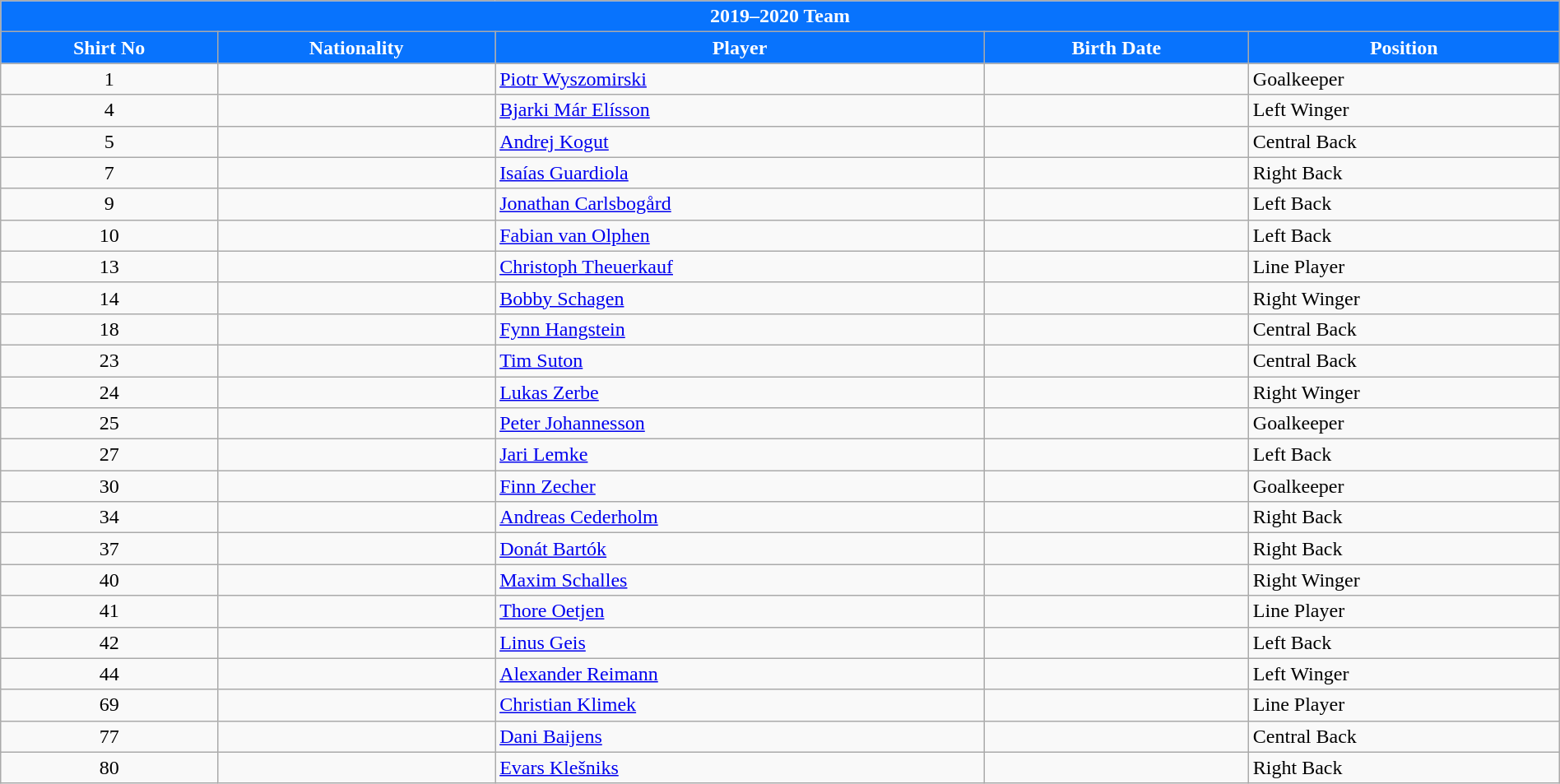<table class="wikitable collapsible collapsed" style="width:100%">
<tr>
<th colspan=5 style="background-color:#0873FD;color:white;text-align:center;">2019–2020 Team</th>
</tr>
<tr>
<th style="color:white; background:#0873FD">Shirt No</th>
<th style="color:white; background:#0873FD">Nationality</th>
<th style="color:white; background:#0873FD">Player</th>
<th style="color:white; background:#0873FD">Birth Date</th>
<th style="color:white; background:#0873FD">Position</th>
</tr>
<tr>
<td align=center>1</td>
<td></td>
<td><a href='#'>Piotr Wyszomirski</a></td>
<td></td>
<td>Goalkeeper</td>
</tr>
<tr>
<td align=center>4</td>
<td></td>
<td><a href='#'>Bjarki Már Elísson</a></td>
<td></td>
<td>Left Winger</td>
</tr>
<tr>
<td align=center>5</td>
<td></td>
<td><a href='#'>Andrej Kogut</a></td>
<td></td>
<td>Central Back</td>
</tr>
<tr>
<td align=center>7</td>
<td></td>
<td><a href='#'>Isaías Guardiola</a></td>
<td></td>
<td>Right Back</td>
</tr>
<tr>
<td align=center>9</td>
<td></td>
<td><a href='#'>Jonathan Carlsbogård</a></td>
<td></td>
<td>Left Back</td>
</tr>
<tr>
<td align=center>10</td>
<td></td>
<td><a href='#'>Fabian van Olphen</a></td>
<td></td>
<td>Left Back</td>
</tr>
<tr>
<td align=center>13</td>
<td></td>
<td><a href='#'>Christoph Theuerkauf</a></td>
<td></td>
<td>Line Player</td>
</tr>
<tr>
<td align=center>14</td>
<td></td>
<td><a href='#'>Bobby Schagen</a></td>
<td></td>
<td>Right Winger</td>
</tr>
<tr>
<td align=center>18</td>
<td></td>
<td><a href='#'>Fynn Hangstein</a></td>
<td></td>
<td>Central Back</td>
</tr>
<tr>
<td align=center>23</td>
<td></td>
<td><a href='#'>Tim Suton</a></td>
<td></td>
<td>Central Back</td>
</tr>
<tr>
<td align=center>24</td>
<td></td>
<td><a href='#'>Lukas Zerbe</a></td>
<td></td>
<td>Right Winger</td>
</tr>
<tr>
<td align=center>25</td>
<td></td>
<td><a href='#'>Peter Johannesson</a></td>
<td></td>
<td>Goalkeeper</td>
</tr>
<tr>
<td align=center>27</td>
<td></td>
<td><a href='#'>Jari Lemke</a></td>
<td></td>
<td>Left Back</td>
</tr>
<tr>
<td align=center>30</td>
<td></td>
<td><a href='#'>Finn Zecher</a></td>
<td></td>
<td>Goalkeeper</td>
</tr>
<tr>
<td align=center>34</td>
<td></td>
<td><a href='#'>Andreas Cederholm</a></td>
<td></td>
<td>Right Back</td>
</tr>
<tr>
<td align=center>37</td>
<td></td>
<td><a href='#'>Donát Bartók</a></td>
<td></td>
<td>Right Back</td>
</tr>
<tr>
<td align=center>40</td>
<td></td>
<td><a href='#'>Maxim Schalles</a></td>
<td></td>
<td>Right Winger</td>
</tr>
<tr>
<td align=center>41</td>
<td></td>
<td><a href='#'>Thore Oetjen</a></td>
<td></td>
<td>Line Player</td>
</tr>
<tr>
<td align=center>42</td>
<td></td>
<td><a href='#'>Linus Geis</a></td>
<td></td>
<td>Left Back</td>
</tr>
<tr>
<td align=center>44</td>
<td></td>
<td><a href='#'>Alexander Reimann</a></td>
<td></td>
<td>Left Winger</td>
</tr>
<tr>
<td align=center>69</td>
<td></td>
<td><a href='#'>Christian Klimek</a></td>
<td></td>
<td>Line Player</td>
</tr>
<tr>
<td align=center>77</td>
<td></td>
<td><a href='#'>Dani Baijens</a></td>
<td></td>
<td>Central Back</td>
</tr>
<tr>
<td align=center>80</td>
<td></td>
<td><a href='#'>Evars Klešniks</a></td>
<td></td>
<td>Right Back</td>
</tr>
</table>
